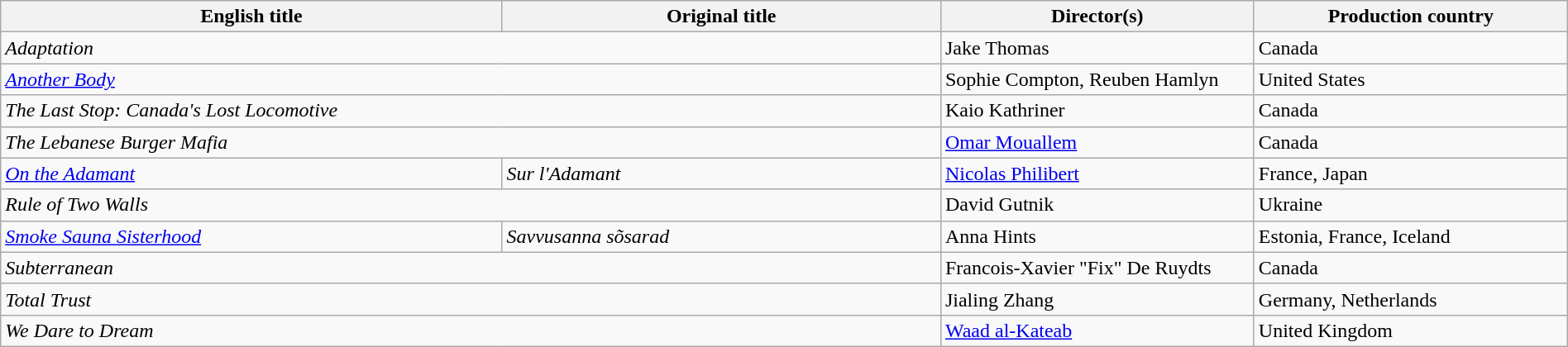<table class="wikitable" width=100%>
<tr>
<th scope="col" width="32%">English title</th>
<th scope="col" width="28%">Original title</th>
<th scope="col" width="20%">Director(s)</th>
<th scope="col" width="20%">Production country</th>
</tr>
<tr>
<td colspan=2><em>Adaptation</em></td>
<td>Jake Thomas</td>
<td>Canada</td>
</tr>
<tr>
<td colspan=2><em><a href='#'>Another Body</a></em></td>
<td>Sophie Compton, Reuben Hamlyn</td>
<td>United States</td>
</tr>
<tr>
<td colspan=2><em>The Last Stop: Canada's Lost Locomotive</em></td>
<td>Kaio Kathriner</td>
<td>Canada</td>
</tr>
<tr>
<td colspan=2><em>The Lebanese Burger Mafia</em></td>
<td><a href='#'>Omar Mouallem</a></td>
<td>Canada</td>
</tr>
<tr>
<td><em><a href='#'>On the Adamant</a></em></td>
<td><em>Sur l'Adamant</em></td>
<td><a href='#'>Nicolas Philibert</a></td>
<td>France, Japan</td>
</tr>
<tr>
<td colspan=2><em>Rule of Two Walls</em></td>
<td>David Gutnik</td>
<td>Ukraine</td>
</tr>
<tr>
<td><em><a href='#'>Smoke Sauna Sisterhood</a></em></td>
<td><em>Savvusanna sõsarad</em></td>
<td>Anna Hints</td>
<td>Estonia, France, Iceland</td>
</tr>
<tr>
<td colspan=2><em>Subterranean</em></td>
<td>Francois-Xavier "Fix" De Ruydts</td>
<td>Canada</td>
</tr>
<tr>
<td colspan=2><em>Total Trust</em></td>
<td>Jialing Zhang</td>
<td>Germany, Netherlands</td>
</tr>
<tr>
<td colspan=2><em>We Dare to Dream</em></td>
<td><a href='#'>Waad al-Kateab</a></td>
<td>United Kingdom</td>
</tr>
</table>
